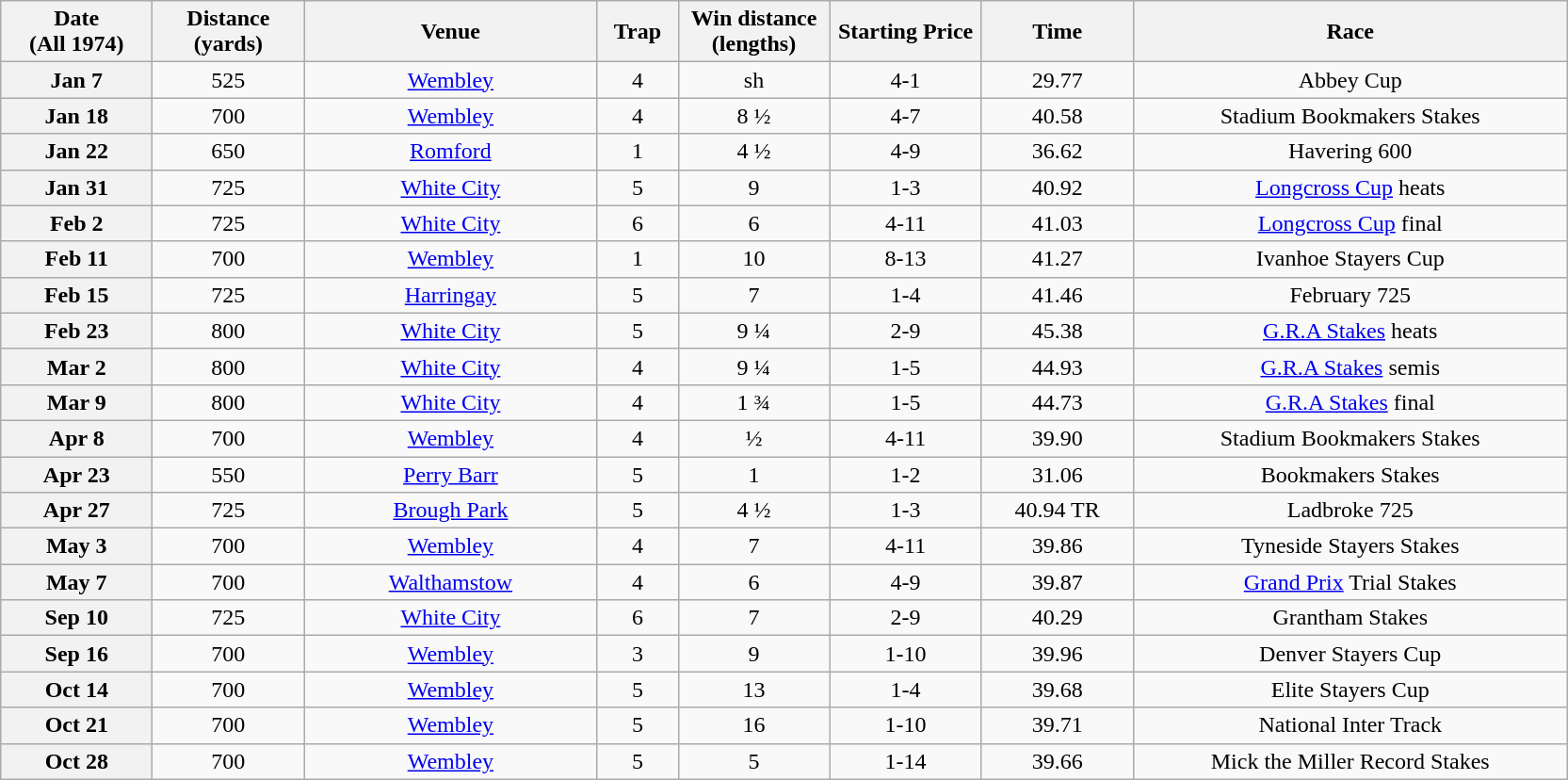<table class="wikitable" style="text-align:center">
<tr>
<th width=100>Date<br>(All 1974)</th>
<th width=100>Distance<br>(yards)</th>
<th width=200>Venue</th>
<th width=50>Trap</th>
<th width=100>Win distance (lengths)</th>
<th width=100>Starting Price</th>
<th width=100>Time</th>
<th width=300>Race</th>
</tr>
<tr>
<th>Jan 7</th>
<td>525</td>
<td><a href='#'>Wembley</a></td>
<td>4</td>
<td>sh</td>
<td>4-1</td>
<td>29.77</td>
<td>Abbey Cup</td>
</tr>
<tr>
<th>Jan 18</th>
<td>700</td>
<td><a href='#'>Wembley</a></td>
<td>4</td>
<td>8 ½</td>
<td>4-7</td>
<td>40.58</td>
<td>Stadium Bookmakers Stakes</td>
</tr>
<tr>
<th>Jan 22</th>
<td>650</td>
<td><a href='#'>Romford</a></td>
<td>1</td>
<td>4 ½</td>
<td>4-9</td>
<td>36.62</td>
<td>Havering 600</td>
</tr>
<tr>
<th>Jan 31</th>
<td>725</td>
<td><a href='#'>White City</a></td>
<td>5</td>
<td>9</td>
<td>1-3</td>
<td>40.92</td>
<td><a href='#'>Longcross Cup</a> heats</td>
</tr>
<tr>
<th>Feb 2</th>
<td>725</td>
<td><a href='#'>White City</a></td>
<td>6</td>
<td>6</td>
<td>4-11</td>
<td>41.03</td>
<td><a href='#'>Longcross Cup</a> final</td>
</tr>
<tr>
<th>Feb 11</th>
<td>700</td>
<td><a href='#'>Wembley</a></td>
<td>1</td>
<td>10</td>
<td>8-13</td>
<td>41.27</td>
<td>Ivanhoe Stayers Cup</td>
</tr>
<tr>
<th>Feb 15</th>
<td>725</td>
<td><a href='#'>Harringay</a></td>
<td>5</td>
<td>7</td>
<td>1-4</td>
<td>41.46</td>
<td>February 725</td>
</tr>
<tr>
<th>Feb 23</th>
<td>800</td>
<td><a href='#'>White City</a></td>
<td>5</td>
<td>9 ¼</td>
<td>2-9</td>
<td>45.38</td>
<td><a href='#'>G.R.A Stakes</a> heats</td>
</tr>
<tr>
<th>Mar 2</th>
<td>800</td>
<td><a href='#'>White City</a></td>
<td>4</td>
<td>9 ¼</td>
<td>1-5</td>
<td>44.93</td>
<td><a href='#'>G.R.A Stakes</a> semis</td>
</tr>
<tr>
<th>Mar 9</th>
<td>800</td>
<td><a href='#'>White City</a></td>
<td>4</td>
<td>1 ¾</td>
<td>1-5</td>
<td>44.73</td>
<td><a href='#'>G.R.A Stakes</a> final</td>
</tr>
<tr>
<th>Apr 8</th>
<td>700</td>
<td><a href='#'>Wembley</a></td>
<td>4</td>
<td>½</td>
<td>4-11</td>
<td>39.90</td>
<td>Stadium Bookmakers Stakes</td>
</tr>
<tr>
<th>Apr 23</th>
<td>550</td>
<td><a href='#'>Perry Barr</a></td>
<td>5</td>
<td>1</td>
<td>1-2</td>
<td>31.06</td>
<td>Bookmakers Stakes</td>
</tr>
<tr>
<th>Apr 27</th>
<td>725</td>
<td><a href='#'>Brough Park</a></td>
<td>5</td>
<td>4 ½</td>
<td>1-3</td>
<td>40.94 TR</td>
<td>Ladbroke 725</td>
</tr>
<tr>
<th>May 3</th>
<td>700</td>
<td><a href='#'>Wembley</a></td>
<td>4</td>
<td>7</td>
<td>4-11</td>
<td>39.86</td>
<td>Tyneside Stayers Stakes</td>
</tr>
<tr>
<th>May 7</th>
<td>700</td>
<td><a href='#'>Walthamstow</a></td>
<td>4</td>
<td>6</td>
<td>4-9</td>
<td>39.87</td>
<td><a href='#'>Grand Prix</a> Trial Stakes</td>
</tr>
<tr>
<th>Sep 10</th>
<td>725</td>
<td><a href='#'>White City</a></td>
<td>6</td>
<td>7</td>
<td>2-9</td>
<td>40.29</td>
<td>Grantham Stakes</td>
</tr>
<tr>
<th>Sep 16</th>
<td>700</td>
<td><a href='#'>Wembley</a></td>
<td>3</td>
<td>9</td>
<td>1-10</td>
<td>39.96</td>
<td>Denver Stayers Cup</td>
</tr>
<tr>
<th>Oct 14</th>
<td>700</td>
<td><a href='#'>Wembley</a></td>
<td>5</td>
<td>13</td>
<td>1-4</td>
<td>39.68</td>
<td>Elite Stayers Cup</td>
</tr>
<tr>
<th>Oct 21</th>
<td>700</td>
<td><a href='#'>Wembley</a></td>
<td>5</td>
<td>16</td>
<td>1-10</td>
<td>39.71</td>
<td>National Inter Track</td>
</tr>
<tr>
<th>Oct 28</th>
<td>700</td>
<td><a href='#'>Wembley</a></td>
<td>5</td>
<td>5</td>
<td>1-14</td>
<td>39.66</td>
<td>Mick the Miller Record Stakes </td>
</tr>
</table>
